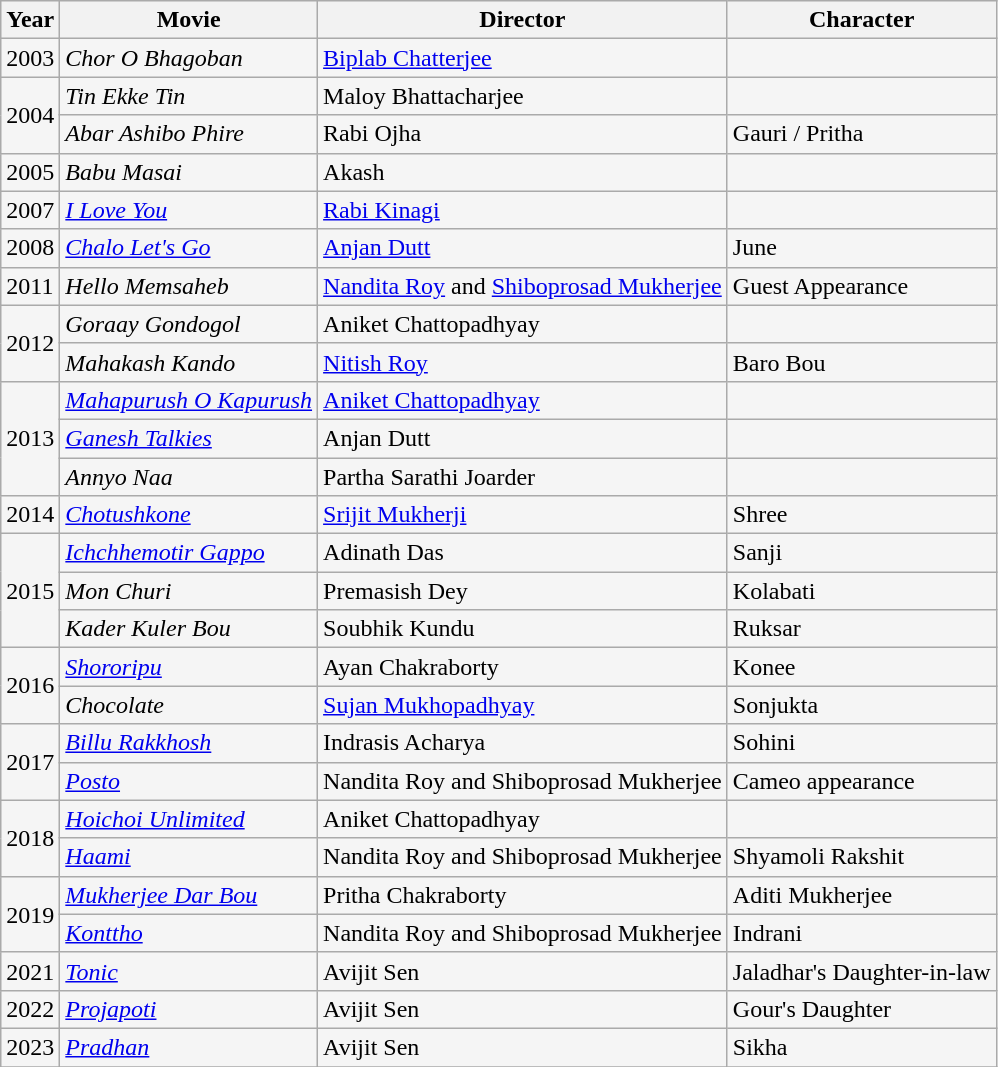<table class="wikitable sortable" style="background:#f5f5f5;">
<tr>
<th>Year</th>
<th>Movie</th>
<th>Director</th>
<th>Character</th>
</tr>
<tr>
<td>2003</td>
<td><em>Chor O Bhagoban</em></td>
<td><a href='#'>Biplab Chatterjee</a></td>
<td></td>
</tr>
<tr>
<td rowspan="2">2004</td>
<td><em>Tin Ekke Tin</em></td>
<td>Maloy Bhattacharjee</td>
<td></td>
</tr>
<tr>
<td><em>Abar Ashibo Phire</em></td>
<td>Rabi Ojha</td>
<td>Gauri / Pritha</td>
</tr>
<tr>
<td>2005</td>
<td><em>Babu Masai</em></td>
<td>Akash</td>
<td></td>
</tr>
<tr>
<td>2007</td>
<td><em><a href='#'>I Love You</a></em></td>
<td><a href='#'>Rabi Kinagi</a></td>
<td></td>
</tr>
<tr>
<td>2008</td>
<td><em><a href='#'>Chalo Let's Go</a></em></td>
<td><a href='#'>Anjan Dutt</a></td>
<td>June</td>
</tr>
<tr>
<td>2011</td>
<td><em>Hello Memsaheb</em></td>
<td><a href='#'>Nandita Roy</a> and <a href='#'>Shiboprosad Mukherjee</a></td>
<td>Guest Appearance</td>
</tr>
<tr>
<td rowspan="2">2012</td>
<td><em>Goraay Gondogol</em></td>
<td>Aniket Chattopadhyay</td>
<td></td>
</tr>
<tr>
<td><em>Mahakash Kando</em></td>
<td><a href='#'>Nitish Roy</a></td>
<td>Baro Bou</td>
</tr>
<tr>
<td rowspan="3">2013</td>
<td><em><a href='#'>Mahapurush O Kapurush</a></em></td>
<td><a href='#'>Aniket Chattopadhyay</a></td>
<td></td>
</tr>
<tr>
<td><em><a href='#'>Ganesh Talkies</a></em></td>
<td>Anjan Dutt</td>
<td></td>
</tr>
<tr>
<td><em>Annyo Naa</em></td>
<td>Partha Sarathi Joarder</td>
<td></td>
</tr>
<tr>
<td>2014</td>
<td><em><a href='#'>Chotushkone</a></em></td>
<td><a href='#'>Srijit Mukherji</a></td>
<td>Shree</td>
</tr>
<tr>
<td rowspan="3">2015</td>
<td><em><a href='#'>Ichchhemotir Gappo</a></em></td>
<td>Adinath Das</td>
<td>Sanji</td>
</tr>
<tr>
<td><em>Mon Churi</em></td>
<td>Premasish Dey</td>
<td>Kolabati</td>
</tr>
<tr>
<td><em>Kader Kuler Bou</em></td>
<td>Soubhik Kundu</td>
<td>Ruksar</td>
</tr>
<tr>
<td rowspan="2">2016</td>
<td><em><a href='#'>Shororipu</a></em></td>
<td>Ayan Chakraborty</td>
<td>Konee</td>
</tr>
<tr>
<td><em>Chocolate</em></td>
<td><a href='#'>Sujan Mukhopadhyay</a></td>
<td>Sonjukta</td>
</tr>
<tr>
<td rowspan="2">2017</td>
<td><em><a href='#'>Billu Rakkhosh</a></em></td>
<td>Indrasis Acharya</td>
<td>Sohini</td>
</tr>
<tr>
<td><em><a href='#'>Posto</a></em></td>
<td>Nandita Roy and Shiboprosad Mukherjee</td>
<td>Cameo appearance</td>
</tr>
<tr>
<td rowspan="2">2018</td>
<td><em><a href='#'>Hoichoi Unlimited</a></em></td>
<td>Aniket Chattopadhyay</td>
<td></td>
</tr>
<tr>
<td><em><a href='#'>Haami</a></em></td>
<td>Nandita Roy and Shiboprosad Mukherjee</td>
<td>Shyamoli Rakshit</td>
</tr>
<tr>
<td rowspan="2">2019</td>
<td><em><a href='#'>Mukherjee Dar Bou</a></em></td>
<td>Pritha Chakraborty</td>
<td>Aditi Mukherjee</td>
</tr>
<tr>
<td><em><a href='#'>Konttho</a></em></td>
<td>Nandita Roy and Shiboprosad Mukherjee</td>
<td>Indrani</td>
</tr>
<tr>
<td>2021</td>
<td><em><a href='#'>Tonic</a></em></td>
<td>Avijit Sen</td>
<td>Jaladhar's Daughter-in-law</td>
</tr>
<tr>
<td>2022</td>
<td><em><a href='#'>Projapoti</a></em></td>
<td>Avijit Sen</td>
<td>Gour's Daughter</td>
</tr>
<tr>
<td>2023</td>
<td><em><a href='#'>Pradhan</a></em></td>
<td>Avijit Sen</td>
<td>Sikha</td>
</tr>
<tr>
</tr>
</table>
